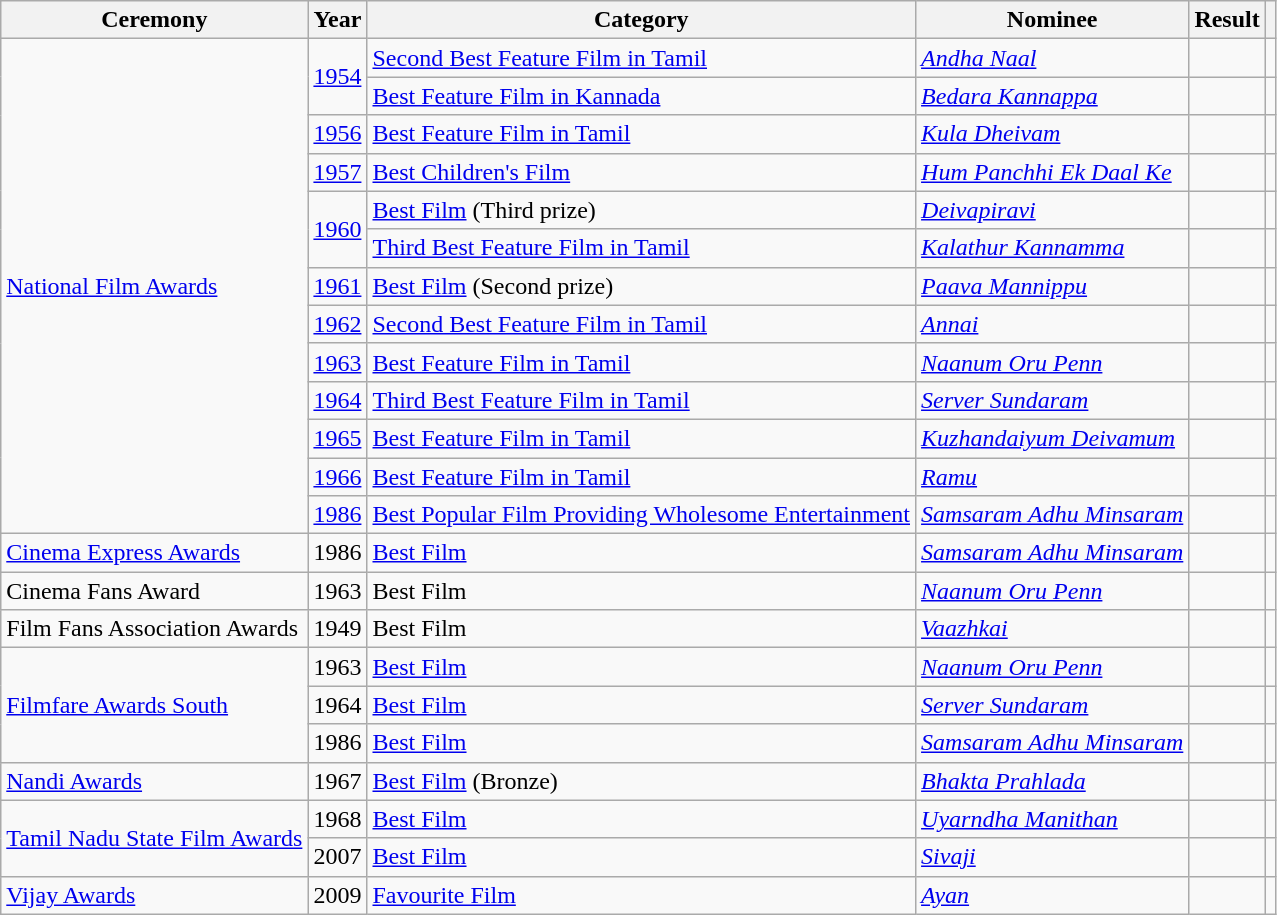<table class="wikitable">
<tr>
<th>Ceremony</th>
<th>Year</th>
<th>Category</th>
<th>Nominee</th>
<th>Result</th>
<th scope="col" class="unsortable"></th>
</tr>
<tr>
<td rowspan="13"><a href='#'>National Film Awards</a></td>
<td rowspan="2"><a href='#'>1954</a></td>
<td><a href='#'>Second Best Feature Film in Tamil</a></td>
<td><em><a href='#'>Andha Naal</a></em></td>
<td></td>
<td></td>
</tr>
<tr>
<td><a href='#'>Best Feature Film in Kannada</a></td>
<td><em><a href='#'>Bedara Kannappa</a></em></td>
<td></td>
<td></td>
</tr>
<tr>
<td><a href='#'>1956</a></td>
<td><a href='#'>Best Feature Film in Tamil</a></td>
<td><em><a href='#'>Kula Dheivam</a></em></td>
<td></td>
<td></td>
</tr>
<tr>
<td><a href='#'>1957</a></td>
<td><a href='#'>Best Children's Film</a></td>
<td><em><a href='#'>Hum Panchhi Ek Daal Ke</a></em></td>
<td></td>
<td></td>
</tr>
<tr>
<td rowspan="2"><a href='#'>1960</a></td>
<td><a href='#'>Best Film</a> (Third prize)</td>
<td><em><a href='#'>Deivapiravi</a></em></td>
<td></td>
<td></td>
</tr>
<tr>
<td><a href='#'>Third Best Feature Film in Tamil</a></td>
<td><em><a href='#'>Kalathur Kannamma</a></em></td>
<td></td>
<td></td>
</tr>
<tr>
<td><a href='#'>1961</a></td>
<td><a href='#'>Best Film</a> (Second prize)</td>
<td><em><a href='#'>Paava Mannippu</a></em></td>
<td></td>
<td></td>
</tr>
<tr>
<td><a href='#'>1962</a></td>
<td><a href='#'>Second Best Feature Film in Tamil</a></td>
<td><em><a href='#'>Annai</a></em></td>
<td></td>
<td></td>
</tr>
<tr>
<td><a href='#'>1963</a></td>
<td><a href='#'>Best Feature Film in Tamil</a></td>
<td><em><a href='#'>Naanum Oru Penn</a></em></td>
<td></td>
<td></td>
</tr>
<tr>
<td><a href='#'>1964</a></td>
<td><a href='#'>Third Best Feature Film in Tamil</a></td>
<td><em><a href='#'>Server Sundaram</a></em></td>
<td></td>
<td></td>
</tr>
<tr>
<td><a href='#'>1965</a></td>
<td><a href='#'>Best Feature Film in Tamil</a></td>
<td><em><a href='#'>Kuzhandaiyum Deivamum</a></em></td>
<td></td>
<td></td>
</tr>
<tr>
<td><a href='#'>1966</a></td>
<td><a href='#'>Best Feature Film in Tamil</a></td>
<td><em><a href='#'>Ramu</a></em></td>
<td></td>
<td></td>
</tr>
<tr>
<td><a href='#'>1986</a></td>
<td><a href='#'>Best Popular Film Providing Wholesome Entertainment</a></td>
<td><em><a href='#'>Samsaram Adhu Minsaram</a></em></td>
<td></td>
<td></td>
</tr>
<tr>
<td><a href='#'>Cinema Express Awards</a></td>
<td>1986</td>
<td><a href='#'>Best Film</a></td>
<td><em><a href='#'>Samsaram Adhu Minsaram</a></em></td>
<td></td>
<td></td>
</tr>
<tr>
<td>Cinema Fans Award</td>
<td>1963</td>
<td>Best Film</td>
<td><em><a href='#'>Naanum Oru Penn</a></em></td>
<td></td>
<td></td>
</tr>
<tr>
<td>Film Fans Association Awards</td>
<td>1949</td>
<td>Best Film</td>
<td><em><a href='#'>Vaazhkai</a></em></td>
<td></td>
<td></td>
</tr>
<tr>
<td rowspan="3"><a href='#'>Filmfare Awards South</a></td>
<td>1963</td>
<td><a href='#'>Best Film</a></td>
<td><em><a href='#'>Naanum Oru Penn</a></em></td>
<td></td>
<td></td>
</tr>
<tr>
<td>1964</td>
<td><a href='#'>Best Film</a></td>
<td><em><a href='#'>Server Sundaram</a></em></td>
<td></td>
<td></td>
</tr>
<tr>
<td>1986</td>
<td><a href='#'>Best Film</a></td>
<td><em><a href='#'>Samsaram Adhu Minsaram</a></em></td>
<td></td>
<td></td>
</tr>
<tr>
<td><a href='#'>Nandi Awards</a></td>
<td>1967</td>
<td><a href='#'>Best Film</a> (Bronze)</td>
<td><em><a href='#'>Bhakta Prahlada</a></em></td>
<td></td>
<td></td>
</tr>
<tr>
<td rowspan="2"><a href='#'>Tamil Nadu State Film Awards</a></td>
<td>1968</td>
<td><a href='#'>Best Film</a></td>
<td><em><a href='#'>Uyarndha Manithan</a></em></td>
<td></td>
<td></td>
</tr>
<tr>
<td>2007</td>
<td><a href='#'>Best Film</a></td>
<td><em><a href='#'>Sivaji</a></em></td>
<td></td>
<td></td>
</tr>
<tr>
<td><a href='#'>Vijay Awards</a></td>
<td>2009</td>
<td><a href='#'>Favourite Film</a></td>
<td><em><a href='#'>Ayan</a></em></td>
<td></td>
<td></td>
</tr>
</table>
